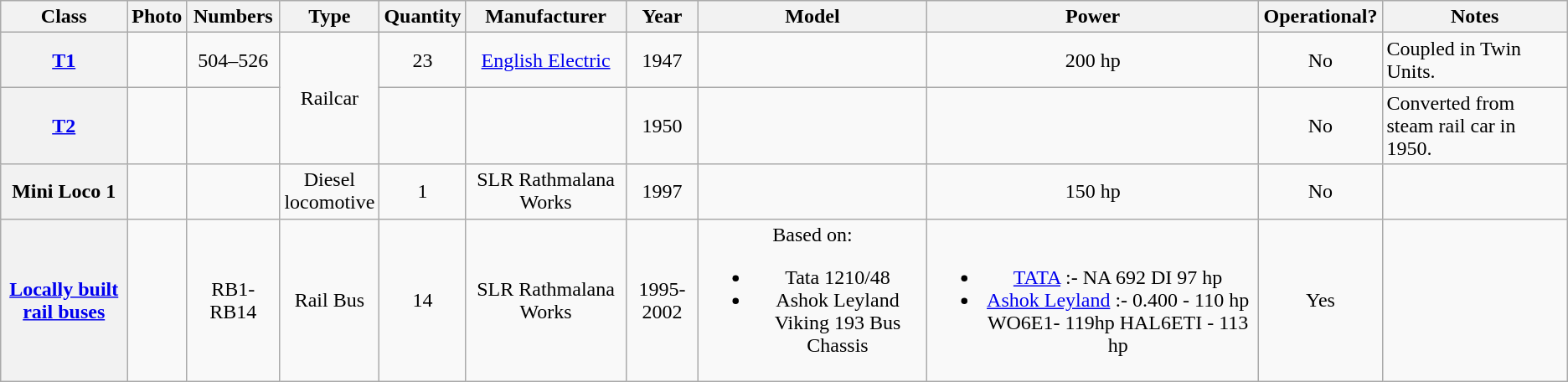<table class=wikitable style=text-align:center>
<tr>
<th>Class</th>
<th>Photo</th>
<th>Numbers</th>
<th>Type</th>
<th>Quantity</th>
<th>Manufacturer</th>
<th>Year</th>
<th>Model</th>
<th>Power</th>
<th>Operational?</th>
<th>Notes</th>
</tr>
<tr>
<th><a href='#'>T1</a></th>
<td></td>
<td>504–526</td>
<td rowspan="2">Railcar</td>
<td>23</td>
<td><a href='#'>English Electric</a></td>
<td>1947</td>
<td></td>
<td>200 hp</td>
<td>No</td>
<td align="left">Coupled in Twin Units.</td>
</tr>
<tr>
<th><a href='#'>T2</a></th>
<td></td>
<td></td>
<td></td>
<td></td>
<td>1950</td>
<td></td>
<td></td>
<td>No</td>
<td align="left">Converted from steam rail car in 1950.</td>
</tr>
<tr>
<th>Mini Loco 1</th>
<td></td>
<td></td>
<td>Diesel<br>locomotive</td>
<td>1</td>
<td>SLR Rathmalana Works</td>
<td>1997</td>
<td></td>
<td>150 hp</td>
<td>No</td>
<td></td>
</tr>
<tr>
<th><a href='#'>Locally built rail buses</a></th>
<td></td>
<td>RB1-RB14</td>
<td>Rail Bus</td>
<td>14</td>
<td>SLR Rathmalana Works</td>
<td>1995-2002</td>
<td>Based on:<br><ul><li>Tata 1210/48</li><li>Ashok Leyland Viking 193 Bus Chassis</li></ul></td>
<td><br><ul><li><a href='#'>TATA</a> :- NA 692 DI 97 hp</li><li><a href='#'>Ashok Leyland</a> :-  0.400 - 110 hp WO6E1- 119hp HAL6ETI - 113 hp</li></ul></td>
<td>Yes</td>
<td></td>
</tr>
</table>
